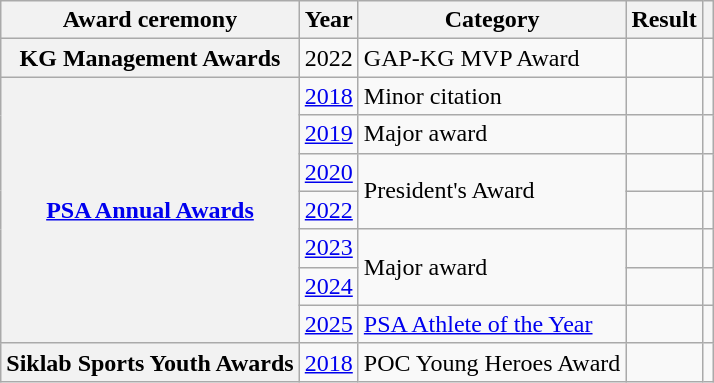<table class="wikitable sortable plainrowheaders">
<tr>
<th scope="col">Award ceremony</th>
<th scope="col">Year</th>
<th scope="col">Category</th>
<th scope="col">Result</th>
<th class="unsortable"></th>
</tr>
<tr>
<th scope="row">KG Management Awards</th>
<td style="text-align:center">2022</td>
<td>GAP-KG MVP Award</td>
<td></td>
<td style="text-align:center;"></td>
</tr>
<tr>
<th scope="row" rowspan=7><a href='#'>PSA Annual Awards</a></th>
<td style="text-align:center"><a href='#'>2018</a></td>
<td>Minor citation</td>
<td></td>
<td style="text-align:center;"></td>
</tr>
<tr>
<td style="text-align:center"><a href='#'>2019</a></td>
<td>Major award</td>
<td></td>
<td style="text-align:center;"></td>
</tr>
<tr>
<td style="text-align:center"><a href='#'>2020</a></td>
<td rowspan=2>President's Award</td>
<td></td>
<td style="text-align:center;"></td>
</tr>
<tr>
<td style="text-align:center"><a href='#'>2022</a></td>
<td></td>
<td style="text-align:center;"></td>
</tr>
<tr>
<td style="text-align:center"><a href='#'>2023</a></td>
<td rowspan=2>Major award</td>
<td></td>
<td style="text-align:center;"></td>
</tr>
<tr>
<td style="text-align:center"><a href='#'>2024</a></td>
<td></td>
<td style="text-align:center;"></td>
</tr>
<tr>
<td style="text-align:center"><a href='#'>2025</a></td>
<td><a href='#'>PSA Athlete of the Year</a></td>
<td></td>
<td style="text-align:center;"></td>
</tr>
<tr>
<th scope="row">Siklab Sports Youth Awards</th>
<td style="text-align:center"><a href='#'>2018</a></td>
<td>POC Young Heroes Award</td>
<td></td>
<td style="text-align:center;"></td>
</tr>
</table>
